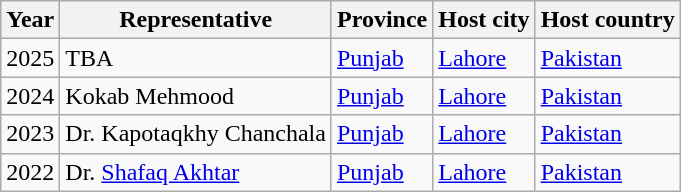<table class="wikitable">
<tr>
<th>Year</th>
<th>Representative</th>
<th>Province</th>
<th>Host city</th>
<th>Host country</th>
</tr>
<tr>
<td>2025</td>
<td>TBA</td>
<td><a href='#'>Punjab</a></td>
<td><a href='#'>Lahore</a></td>
<td><a href='#'>Pakistan</a></td>
</tr>
<tr>
<td>2024</td>
<td>Kokab Mehmood</td>
<td><a href='#'>Punjab</a></td>
<td><a href='#'>Lahore</a></td>
<td><a href='#'>Pakistan</a></td>
</tr>
<tr>
<td>2023</td>
<td>Dr. Kapotaqkhy Chanchala</td>
<td><a href='#'>Punjab</a></td>
<td><a href='#'>Lahore</a></td>
<td><a href='#'>Pakistan</a></td>
</tr>
<tr>
<td>2022</td>
<td>Dr. <a href='#'>Shafaq Akhtar</a></td>
<td><a href='#'>Punjab</a></td>
<td><a href='#'>Lahore</a></td>
<td><a href='#'>Pakistan</a></td>
</tr>
</table>
